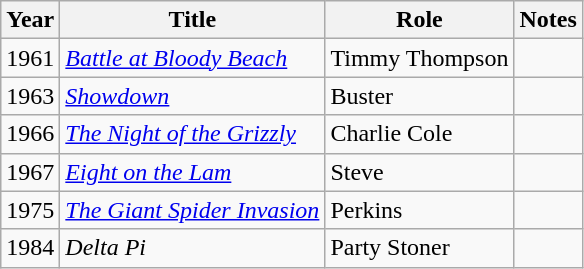<table class="wikitable sortable">
<tr>
<th>Year</th>
<th>Title</th>
<th>Role</th>
<th>Notes</th>
</tr>
<tr>
<td>1961</td>
<td><em><a href='#'>Battle at Bloody Beach</a></em></td>
<td>Timmy Thompson</td>
<td></td>
</tr>
<tr>
<td>1963</td>
<td><a href='#'><em>Showdown</em></a></td>
<td>Buster</td>
<td></td>
</tr>
<tr>
<td>1966</td>
<td><em><a href='#'>The Night of the Grizzly</a></em></td>
<td>Charlie Cole</td>
<td></td>
</tr>
<tr>
<td>1967</td>
<td><em><a href='#'>Eight on the Lam</a></em></td>
<td>Steve</td>
<td></td>
</tr>
<tr>
<td>1975</td>
<td><em><a href='#'>The Giant Spider Invasion</a></em></td>
<td>Perkins</td>
<td></td>
</tr>
<tr>
<td>1984</td>
<td><em>Delta Pi</em></td>
<td>Party Stoner</td>
<td></td>
</tr>
</table>
